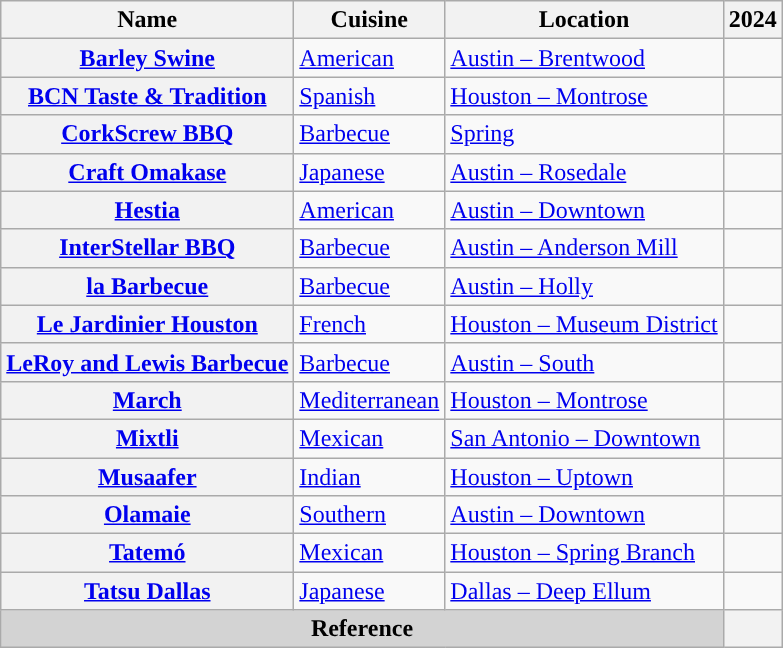<table class="wikitable sortable plainrowheaders" style="text-align:left;"">
<tr>
<th scope="col">Name</th>
<th scope="col">Cuisine</th>
<th scope="col">Location</th>
<th scope="col">2024</th>
</tr>
<tr>
<th scope="row"><a href='#'>Barley Swine</a></th>
<td><a href='#'>American</a></td>
<td><a href='#'>Austin – Brentwood</a></td>
<td></td>
</tr>
<tr>
<th scope="row"><a href='#'>BCN Taste & Tradition</a></th>
<td><a href='#'>Spanish</a></td>
<td><a href='#'>Houston – Montrose</a></td>
<td></td>
</tr>
<tr>
<th scope="row"><a href='#'>CorkScrew BBQ</a></th>
<td><a href='#'>Barbecue</a></td>
<td><a href='#'>Spring</a></td>
<td></td>
</tr>
<tr>
<th scope="row"><a href='#'>Craft Omakase</a></th>
<td><a href='#'>Japanese</a></td>
<td><a href='#'>Austin – Rosedale</a></td>
<td></td>
</tr>
<tr>
<th scope="row"><a href='#'>Hestia</a></th>
<td><a href='#'>American</a></td>
<td><a href='#'>Austin – Downtown</a></td>
<td></td>
</tr>
<tr>
<th scope="row"><a href='#'>InterStellar BBQ</a></th>
<td><a href='#'>Barbecue</a></td>
<td><a href='#'>Austin – Anderson Mill</a></td>
<td></td>
</tr>
<tr>
<th scope="row"><a href='#'>la Barbecue</a></th>
<td><a href='#'>Barbecue</a></td>
<td><a href='#'>Austin – Holly</a></td>
<td></td>
</tr>
<tr>
<th scope="row"><a href='#'>Le Jardinier Houston</a></th>
<td><a href='#'>French</a></td>
<td><a href='#'>Houston – Museum District</a></td>
<td></td>
</tr>
<tr>
<th scope="row"><a href='#'>LeRoy and Lewis Barbecue</a></th>
<td><a href='#'>Barbecue</a></td>
<td><a href='#'>Austin – South</a></td>
<td></td>
</tr>
<tr>
<th scope="row"><a href='#'>March</a></th>
<td><a href='#'>Mediterranean</a></td>
<td><a href='#'>Houston – Montrose</a></td>
<td></td>
</tr>
<tr>
<th scope="row"><a href='#'>Mixtli</a></th>
<td><a href='#'>Mexican</a></td>
<td><a href='#'>San Antonio – Downtown</a></td>
<td></td>
</tr>
<tr>
<th scope="row"><a href='#'>Musaafer</a></th>
<td><a href='#'>Indian</a></td>
<td><a href='#'>Houston – Uptown</a></td>
<td></td>
</tr>
<tr>
<th scope="row"><a href='#'>Olamaie</a></th>
<td><a href='#'>Southern</a></td>
<td><a href='#'>Austin – Downtown</a></td>
<td></td>
</tr>
<tr>
<th scope="row"><a href='#'>Tatemó</a></th>
<td><a href='#'>Mexican</a></td>
<td><a href='#'>Houston – Spring Branch</a></td>
<td></td>
</tr>
<tr>
<th scope="row"><a href='#'>Tatsu Dallas</a></th>
<td><a href='#'>Japanese</a></td>
<td><a href='#'>Dallas – Deep Ellum</a></td>
<td></td>
</tr>
<tr>
<th colspan="3" style="text-align: center;background: lightgray;">Reference</th>
<th></th>
</tr>
</table>
